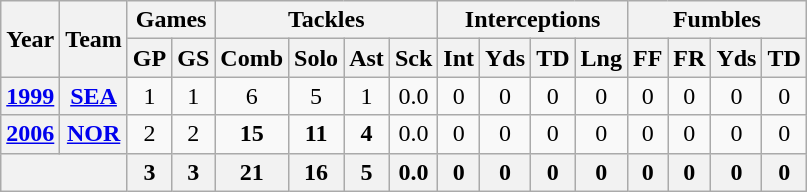<table class="wikitable" style="text-align:center">
<tr>
<th rowspan="2">Year</th>
<th rowspan="2">Team</th>
<th colspan="2">Games</th>
<th colspan="4">Tackles</th>
<th colspan="4">Interceptions</th>
<th colspan="4">Fumbles</th>
</tr>
<tr>
<th>GP</th>
<th>GS</th>
<th>Comb</th>
<th>Solo</th>
<th>Ast</th>
<th>Sck</th>
<th>Int</th>
<th>Yds</th>
<th>TD</th>
<th>Lng</th>
<th>FF</th>
<th>FR</th>
<th>Yds</th>
<th>TD</th>
</tr>
<tr>
<th><a href='#'>1999</a></th>
<th><a href='#'>SEA</a></th>
<td>1</td>
<td>1</td>
<td>6</td>
<td>5</td>
<td>1</td>
<td>0.0</td>
<td>0</td>
<td>0</td>
<td>0</td>
<td>0</td>
<td>0</td>
<td>0</td>
<td>0</td>
<td>0</td>
</tr>
<tr>
<th><a href='#'>2006</a></th>
<th><a href='#'>NOR</a></th>
<td>2</td>
<td>2</td>
<td><strong>15</strong></td>
<td><strong>11</strong></td>
<td><strong>4</strong></td>
<td>0.0</td>
<td>0</td>
<td>0</td>
<td>0</td>
<td>0</td>
<td>0</td>
<td>0</td>
<td>0</td>
<td>0</td>
</tr>
<tr>
<th colspan="2"></th>
<th>3</th>
<th>3</th>
<th>21</th>
<th>16</th>
<th>5</th>
<th>0.0</th>
<th>0</th>
<th>0</th>
<th>0</th>
<th>0</th>
<th>0</th>
<th>0</th>
<th>0</th>
<th>0</th>
</tr>
</table>
